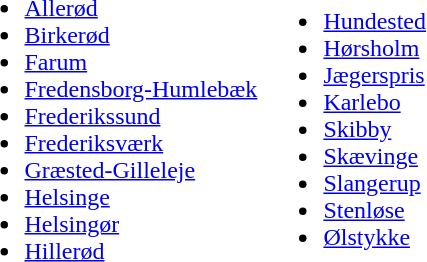<table border="0">
<tr ---->
<td><br><ul><li><a href='#'>Allerød</a></li><li><a href='#'>Birkerød</a></li><li><a href='#'>Farum</a></li><li><a href='#'>Fredensborg-Humlebæk</a></li><li><a href='#'>Frederikssund</a></li><li><a href='#'>Frederiksværk</a></li><li><a href='#'>Græsted-Gilleleje</a></li><li><a href='#'>Helsinge</a></li><li><a href='#'>Helsingør</a></li><li><a href='#'>Hillerød</a></li></ul></td>
<td><br><ul><li><a href='#'>Hundested</a></li><li><a href='#'>Hørsholm</a></li><li><a href='#'>Jægerspris</a></li><li><a href='#'>Karlebo</a></li><li><a href='#'>Skibby</a></li><li><a href='#'>Skævinge</a></li><li><a href='#'>Slangerup</a></li><li><a href='#'>Stenløse</a></li><li><a href='#'>Ølstykke</a></li></ul></td>
</tr>
</table>
